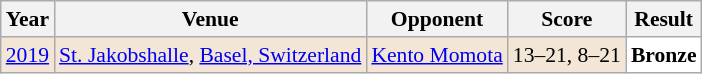<table class="sortable wikitable" style="font-size: 90%;">
<tr>
<th>Year</th>
<th>Venue</th>
<th>Opponent</th>
<th>Score</th>
<th>Result</th>
</tr>
<tr style="background:#F3E6D7">
<td align="center"><a href='#'>2019</a></td>
<td align="left"><a href='#'>St. Jakobshalle</a>, <a href='#'>Basel, Switzerland</a></td>
<td align="left"> <a href='#'>Kento Momota</a></td>
<td align="left">13–21, 8–21</td>
<td style="text-align:left; background:white"> <strong>Bronze</strong></td>
</tr>
</table>
